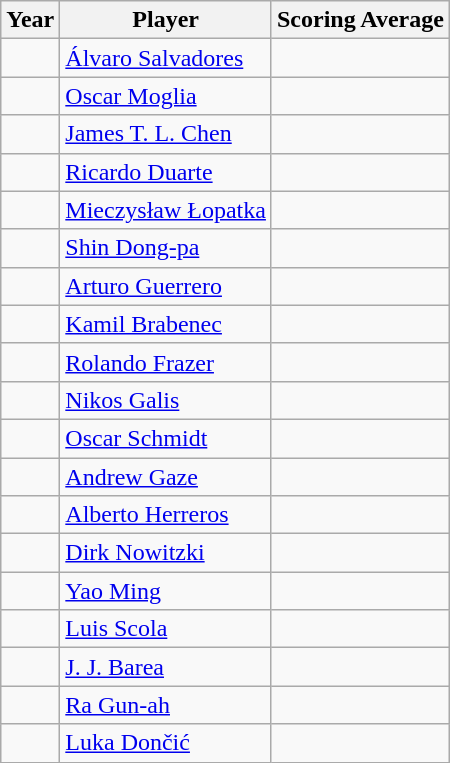<table class="wikitable sortable">
<tr>
<th>Year</th>
<th>Player</th>
<th>Scoring Average</th>
</tr>
<tr>
<td></td>
<td> <a href='#'>Álvaro Salvadores</a></td>
<td></td>
</tr>
<tr>
<td></td>
<td> <a href='#'>Oscar Moglia</a></td>
<td></td>
</tr>
<tr>
<td></td>
<td> <a href='#'>James T. L. Chen</a></td>
<td></td>
</tr>
<tr>
<td></td>
<td> <a href='#'>Ricardo Duarte</a></td>
<td></td>
</tr>
<tr>
<td></td>
<td> <a href='#'>Mieczysław Łopatka</a></td>
<td></td>
</tr>
<tr>
<td></td>
<td> <a href='#'>Shin Dong-pa</a></td>
<td></td>
</tr>
<tr>
<td></td>
<td> <a href='#'>Arturo Guerrero</a></td>
<td></td>
</tr>
<tr>
<td></td>
<td> <a href='#'>Kamil Brabenec</a></td>
<td></td>
</tr>
<tr>
<td></td>
<td> <a href='#'>Rolando Frazer</a></td>
<td></td>
</tr>
<tr>
<td></td>
<td> <a href='#'>Nikos Galis</a></td>
<td></td>
</tr>
<tr>
<td></td>
<td> <a href='#'>Oscar Schmidt</a></td>
<td></td>
</tr>
<tr>
<td></td>
<td> <a href='#'>Andrew Gaze</a></td>
<td></td>
</tr>
<tr>
<td></td>
<td> <a href='#'>Alberto Herreros</a></td>
<td></td>
</tr>
<tr>
<td></td>
<td> <a href='#'>Dirk Nowitzki</a></td>
<td></td>
</tr>
<tr>
<td></td>
<td> <a href='#'>Yao Ming</a></td>
<td></td>
</tr>
<tr>
<td></td>
<td> <a href='#'>Luis Scola</a></td>
<td></td>
</tr>
<tr>
<td></td>
<td> <a href='#'>J. J. Barea</a></td>
<td></td>
</tr>
<tr>
<td></td>
<td> <a href='#'>Ra Gun-ah</a></td>
<td></td>
</tr>
<tr>
<td></td>
<td> <a href='#'>Luka Dončić</a></td>
<td></td>
</tr>
</table>
